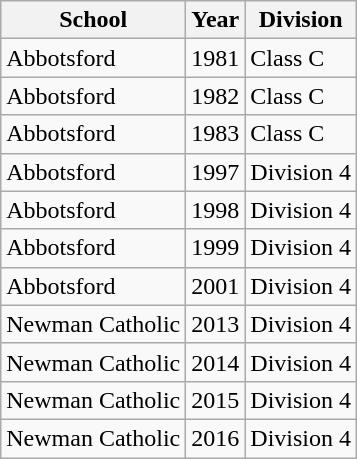<table class="wikitable">
<tr>
<th>School</th>
<th>Year</th>
<th>Division</th>
</tr>
<tr>
<td>Abbotsford</td>
<td>1981</td>
<td>Class C</td>
</tr>
<tr>
<td>Abbotsford</td>
<td>1982</td>
<td>Class C</td>
</tr>
<tr>
<td>Abbotsford</td>
<td>1983</td>
<td>Class C</td>
</tr>
<tr>
<td>Abbotsford</td>
<td>1997</td>
<td>Division 4</td>
</tr>
<tr>
<td>Abbotsford</td>
<td>1998</td>
<td>Division 4</td>
</tr>
<tr>
<td>Abbotsford</td>
<td>1999</td>
<td>Division 4</td>
</tr>
<tr>
<td>Abbotsford</td>
<td>2001</td>
<td>Division 4</td>
</tr>
<tr>
<td>Newman Catholic</td>
<td>2013</td>
<td>Division 4</td>
</tr>
<tr>
<td>Newman Catholic</td>
<td>2014</td>
<td>Division 4</td>
</tr>
<tr>
<td>Newman Catholic</td>
<td>2015</td>
<td>Division 4</td>
</tr>
<tr>
<td>Newman Catholic</td>
<td>2016</td>
<td>Division 4</td>
</tr>
</table>
